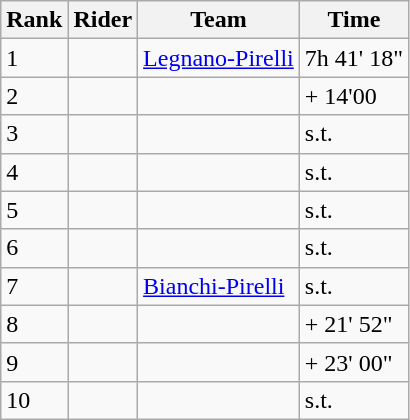<table class="wikitable">
<tr>
<th scope="col">Rank</th>
<th scope="col">Rider</th>
<th scope="col">Team</th>
<th scope="col">Time</th>
</tr>
<tr>
<td>1</td>
<td></td>
<td><a href='#'>Legnano-Pirelli</a></td>
<td>7h 41' 18"</td>
</tr>
<tr>
<td>2</td>
<td></td>
<td></td>
<td>+ 14'00</td>
</tr>
<tr>
<td>3</td>
<td></td>
<td></td>
<td>s.t.</td>
</tr>
<tr>
<td>4</td>
<td></td>
<td></td>
<td>s.t.</td>
</tr>
<tr>
<td>5</td>
<td></td>
<td></td>
<td>s.t.</td>
</tr>
<tr>
<td>6</td>
<td></td>
<td></td>
<td>s.t.</td>
</tr>
<tr>
<td>7</td>
<td></td>
<td><a href='#'>Bianchi-Pirelli</a></td>
<td>s.t.</td>
</tr>
<tr>
<td>8</td>
<td></td>
<td></td>
<td>+ 21' 52"</td>
</tr>
<tr>
<td>9</td>
<td></td>
<td></td>
<td>+ 23' 00"</td>
</tr>
<tr>
<td>10</td>
<td></td>
<td></td>
<td>s.t.</td>
</tr>
</table>
